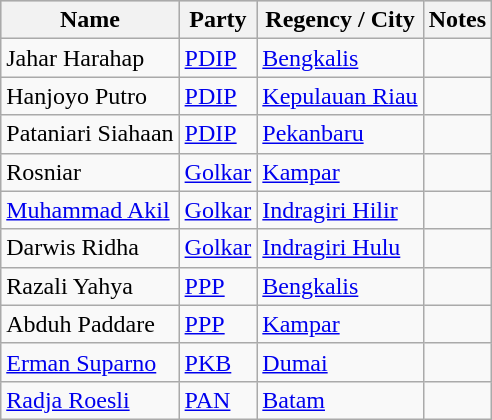<table class="wikitable sortable" style="font-size: 100%;">
<tr bgcolor="#cccccc">
<th>Name</th>
<th>Party</th>
<th>Regency / City</th>
<th>Notes</th>
</tr>
<tr>
<td>Jahar Harahap</td>
<td><a href='#'>PDIP</a></td>
<td><a href='#'>Bengkalis</a></td>
<td></td>
</tr>
<tr>
<td>Hanjoyo Putro</td>
<td><a href='#'>PDIP</a></td>
<td><a href='#'>Kepulauan Riau</a></td>
<td></td>
</tr>
<tr>
<td>Pataniari Siahaan</td>
<td><a href='#'>PDIP</a></td>
<td><a href='#'>Pekanbaru</a></td>
<td></td>
</tr>
<tr>
<td>Rosniar</td>
<td><a href='#'>Golkar</a></td>
<td><a href='#'>Kampar</a></td>
<td></td>
</tr>
<tr>
<td><a href='#'>Muhammad Akil</a></td>
<td><a href='#'>Golkar</a></td>
<td><a href='#'>Indragiri Hilir</a></td>
<td></td>
</tr>
<tr>
<td>Darwis Ridha</td>
<td><a href='#'>Golkar</a></td>
<td><a href='#'>Indragiri Hulu</a></td>
<td></td>
</tr>
<tr>
<td>Razali Yahya</td>
<td><a href='#'>PPP</a></td>
<td><a href='#'>Bengkalis</a></td>
<td></td>
</tr>
<tr>
<td>Abduh Paddare</td>
<td><a href='#'>PPP</a></td>
<td><a href='#'>Kampar</a></td>
<td></td>
</tr>
<tr>
<td><a href='#'>Erman Suparno</a></td>
<td><a href='#'>PKB</a></td>
<td><a href='#'>Dumai</a></td>
<td></td>
</tr>
<tr>
<td><a href='#'>Radja Roesli</a></td>
<td><a href='#'>PAN</a></td>
<td><a href='#'>Batam</a></td>
<td></td>
</tr>
</table>
